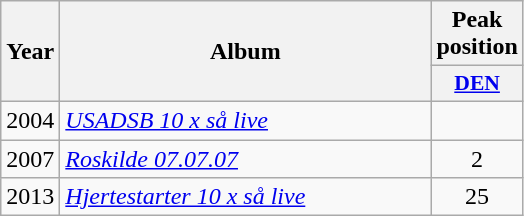<table class="wikitable plainrowheaders" style="text-align:left;" border="1">
<tr>
<th scope="col" rowspan="2" style="width:2em;">Year</th>
<th scope="col" rowspan="2" style="width:15em;">Album</th>
<th scope="col" colspan="1">Peak position</th>
</tr>
<tr>
<th scope="col" style="width:3em;font-size:90%;"><a href='#'>DEN</a><br></th>
</tr>
<tr>
<td>2004</td>
<td><em><a href='#'>USADSB 10 x så live</a></em></td>
<td style="text-align:center;"></td>
</tr>
<tr>
<td>2007</td>
<td><em><a href='#'>Roskilde 07.07.07</a></em></td>
<td style="text-align:center;">2</td>
</tr>
<tr>
<td>2013</td>
<td><em><a href='#'>Hjertestarter 10 x så live</a></em></td>
<td style="text-align:center;">25</td>
</tr>
</table>
